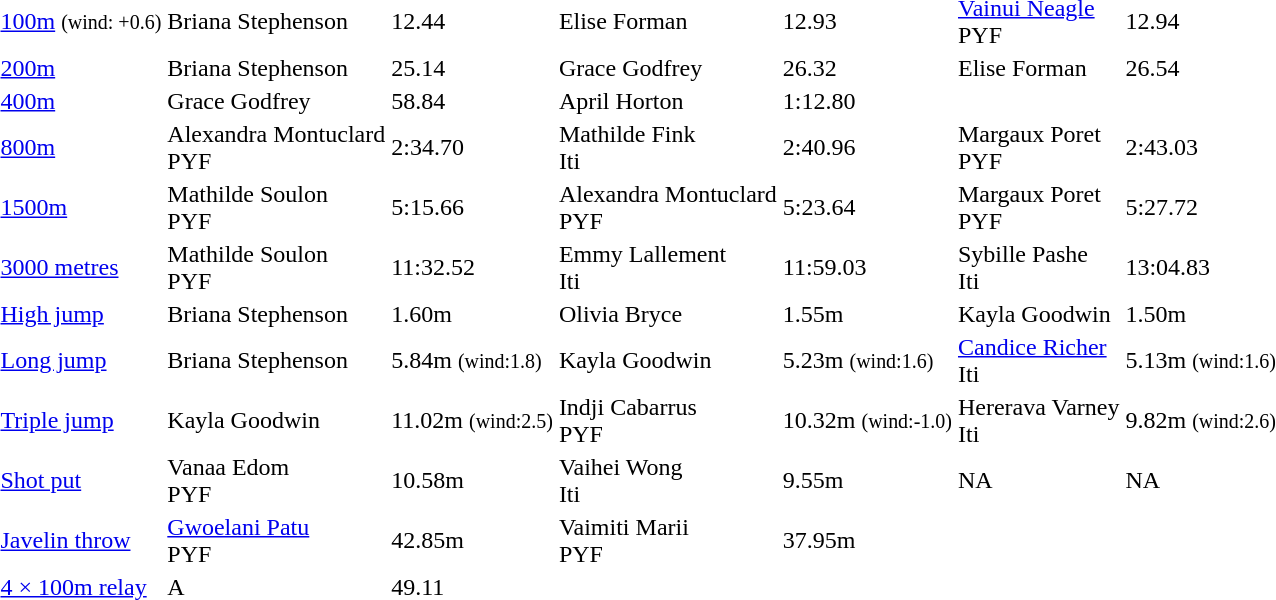<table>
<tr>
<td><a href='#'>100m</a> <small>(wind: +0.6)</small></td>
<td>Briana Stephenson<br></td>
<td>12.44</td>
<td>Elise Forman<br></td>
<td>12.93</td>
<td><a href='#'>Vainui Neagle</a><br> PYF</td>
<td>12.94</td>
</tr>
<tr>
<td><a href='#'>200m</a></td>
<td>Briana Stephenson<br></td>
<td>25.14</td>
<td>Grace Godfrey<br></td>
<td>26.32</td>
<td>Elise Forman<br></td>
<td>26.54</td>
</tr>
<tr>
<td><a href='#'>400m</a></td>
<td>Grace Godfrey<br></td>
<td>58.84</td>
<td>April Horton<br></td>
<td>1:12.80</td>
<td></td>
<td></td>
</tr>
<tr>
<td><a href='#'>800m</a></td>
<td>Alexandra Montuclard<br> PYF</td>
<td>2:34.70</td>
<td>Mathilde Fink<br> Iti</td>
<td>2:40.96</td>
<td>Margaux Poret<br> PYF</td>
<td>2:43.03</td>
</tr>
<tr>
<td><a href='#'>1500m</a></td>
<td>Mathilde Soulon<br> PYF</td>
<td>5:15.66</td>
<td>Alexandra Montuclard<br> PYF</td>
<td>5:23.64</td>
<td>Margaux Poret<br> PYF</td>
<td>5:27.72</td>
</tr>
<tr>
<td><a href='#'>3000 metres</a></td>
<td>Mathilde Soulon<br> PYF</td>
<td>11:32.52</td>
<td>Emmy Lallement<br> Iti</td>
<td>11:59.03</td>
<td>Sybille Pashe<br> Iti</td>
<td>13:04.83</td>
</tr>
<tr>
<td><a href='#'>High jump</a></td>
<td>Briana Stephenson<br></td>
<td>1.60m</td>
<td>Olivia Bryce<br></td>
<td>1.55m</td>
<td>Kayla Goodwin<br></td>
<td>1.50m</td>
</tr>
<tr>
<td><a href='#'>Long jump</a></td>
<td>Briana Stephenson<br></td>
<td>5.84m <small>(wind:1.8)</small></td>
<td>Kayla Goodwin<br></td>
<td>5.23m <small>(wind:1.6)</small></td>
<td><a href='#'>Candice Richer</a><br> Iti</td>
<td>5.13m <small>(wind:1.6)</small></td>
</tr>
<tr>
<td><a href='#'>Triple jump</a></td>
<td>Kayla Goodwin<br></td>
<td>11.02m <small>(wind:2.5)</small></td>
<td>Indji Cabarrus<br> PYF</td>
<td>10.32m <small>(wind:-1.0)</small></td>
<td>Hererava Varney<br> Iti</td>
<td>9.82m <small>(wind:2.6)</small></td>
</tr>
<tr>
<td><a href='#'>Shot put</a></td>
<td>Vanaa Edom<br> PYF</td>
<td>10.58m</td>
<td>Vaihei Wong<br> Iti</td>
<td>9.55m</td>
<td>NA</td>
<td>NA</td>
</tr>
<tr>
<td><a href='#'>Javelin throw</a></td>
<td><a href='#'>Gwoelani Patu</a><br> PYF</td>
<td>42.85m</td>
<td>Vaimiti Marii<br> PYF</td>
<td>37.95m</td>
<td></td>
<td></td>
</tr>
<tr>
<td><a href='#'>4 × 100m relay</a></td>
<td> A</td>
<td>49.11</td>
<td></td>
<td></td>
<td></td>
<td></td>
</tr>
</table>
